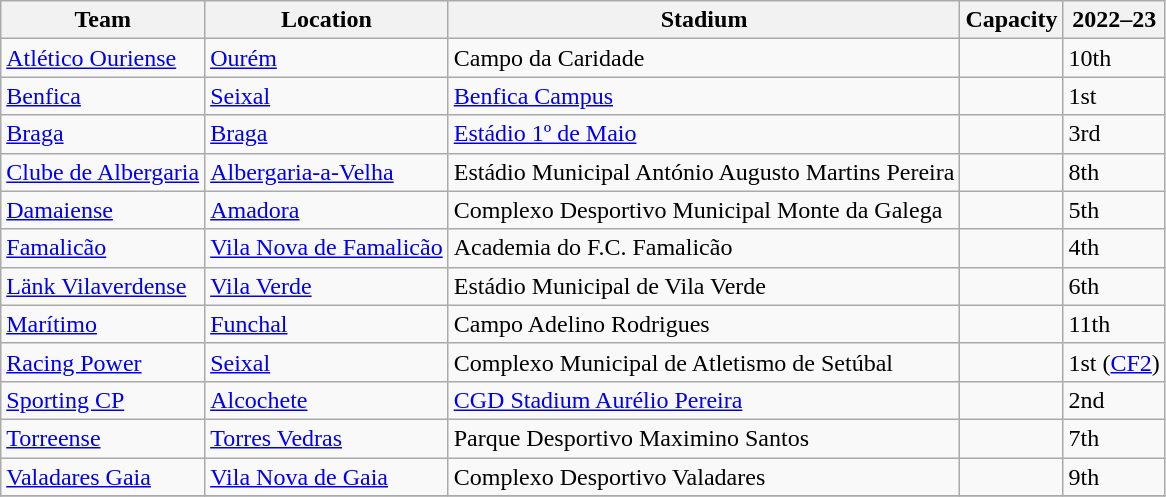<table class="wikitable sortable" style="text-align: left;">
<tr>
<th>Team</th>
<th>Location</th>
<th>Stadium</th>
<th>Capacity</th>
<th data-sort-type="number">2022–23</th>
</tr>
<tr>
<td><a href='#'>Atlético Ouriense</a></td>
<td><a href='#'>Ourém</a></td>
<td>Campo da Caridade</td>
<td style="text-align:center"></td>
<td>10th</td>
</tr>
<tr>
<td><a href='#'>Benfica</a></td>
<td><a href='#'>Seixal</a></td>
<td><a href='#'>Benfica Campus</a></td>
<td style="text-align:center"></td>
<td>1st</td>
</tr>
<tr>
<td><a href='#'>Braga</a></td>
<td><a href='#'>Braga</a></td>
<td><a href='#'>Estádio 1º de Maio</a></td>
<td style="text-align:center"></td>
<td>3rd</td>
</tr>
<tr>
<td><a href='#'>Clube de Albergaria</a></td>
<td><a href='#'>Albergaria-a-Velha</a></td>
<td>Estádio Municipal António Augusto Martins Pereira</td>
<td style="text-align:center"></td>
<td>8th</td>
</tr>
<tr>
<td><a href='#'>Damaiense</a></td>
<td><a href='#'>Amadora</a></td>
<td>Complexo Desportivo Municipal Monte da Galega</td>
<td style="text-align:center"></td>
<td>5th</td>
</tr>
<tr>
<td><a href='#'>Famalicão</a></td>
<td><a href='#'>Vila Nova de Famalicão</a></td>
<td>Academia do F.C. Famalicão</td>
<td style="text-align:center"></td>
<td>4th</td>
</tr>
<tr>
<td><a href='#'>Länk Vilaverdense</a></td>
<td><a href='#'>Vila Verde</a></td>
<td>Estádio Municipal de Vila Verde</td>
<td style="text-align:center"></td>
<td>6th</td>
</tr>
<tr>
<td><a href='#'>Marítimo</a></td>
<td><a href='#'>Funchal</a></td>
<td>Campo Adelino Rodrigues</td>
<td style="text-align:center"></td>
<td>11th</td>
</tr>
<tr>
<td><a href='#'>Racing Power</a></td>
<td><a href='#'>Seixal</a></td>
<td>Complexo Municipal de Atletismo de Setúbal</td>
<td style="text-align:center"></td>
<td>1st (<a href='#'>CF2</a>)</td>
</tr>
<tr>
<td><a href='#'>Sporting CP</a></td>
<td><a href='#'>Alcochete</a></td>
<td><a href='#'>CGD Stadium Aurélio Pereira</a></td>
<td style="text-align:center"></td>
<td>2nd</td>
</tr>
<tr>
<td><a href='#'>Torreense</a></td>
<td><a href='#'>Torres Vedras</a></td>
<td>Parque Desportivo Maximino Santos</td>
<td style="text-align:center"></td>
<td>7th</td>
</tr>
<tr>
<td><a href='#'>Valadares Gaia</a></td>
<td><a href='#'>Vila Nova de Gaia</a></td>
<td>Complexo Desportivo Valadares</td>
<td style="text-align:center"></td>
<td>9th</td>
</tr>
<tr>
</tr>
</table>
